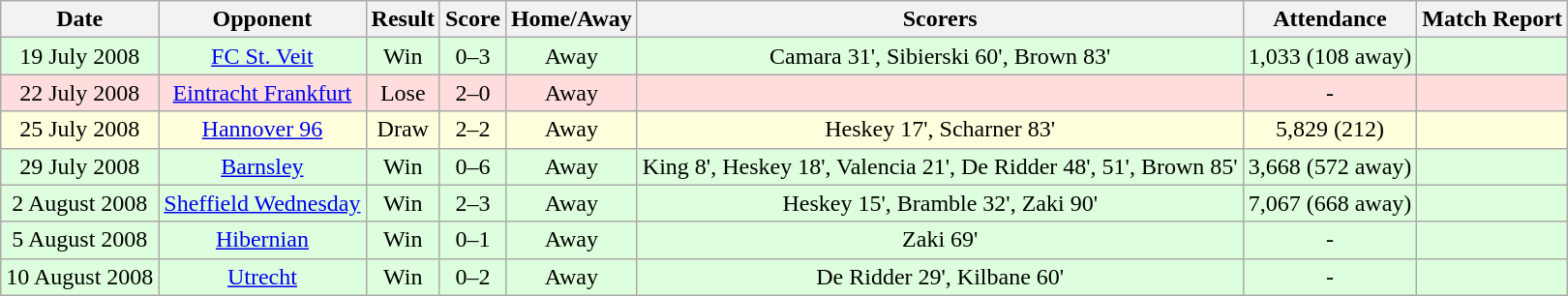<table class="wikitable" style="text-align:center">
<tr>
<th>Date</th>
<th>Opponent</th>
<th>Result</th>
<th>Score</th>
<th>Home/Away</th>
<th>Scorers</th>
<th>Attendance</th>
<th>Match Report</th>
</tr>
<tr bgcolor="#ddffdd">
<td>19 July 2008</td>
<td><a href='#'>FC St. Veit</a></td>
<td>Win</td>
<td>0–3</td>
<td>Away</td>
<td>Camara 31', Sibierski 60', Brown 83'</td>
<td>1,033 (108 away)</td>
<td></td>
</tr>
<tr bgcolor="#ffdddd">
<td>22 July 2008</td>
<td><a href='#'>Eintracht Frankfurt</a></td>
<td>Lose</td>
<td>2–0</td>
<td>Away</td>
<td></td>
<td>-</td>
<td></td>
</tr>
<tr bgcolor="#ffffdd">
<td>25 July 2008</td>
<td><a href='#'>Hannover 96</a></td>
<td>Draw</td>
<td>2–2</td>
<td>Away</td>
<td>Heskey 17', Scharner 83'</td>
<td>5,829 (212)</td>
<td></td>
</tr>
<tr bgcolor="#ddffdd">
<td>29 July 2008</td>
<td><a href='#'>Barnsley</a></td>
<td>Win</td>
<td>0–6</td>
<td>Away</td>
<td>King 8', Heskey 18', Valencia 21', De Ridder 48', 51', Brown 85'</td>
<td>3,668 (572 away)</td>
<td></td>
</tr>
<tr bgcolor="#ddffdd">
<td>2 August 2008</td>
<td><a href='#'>Sheffield Wednesday</a></td>
<td>Win</td>
<td>2–3</td>
<td>Away</td>
<td>Heskey 15', Bramble 32', Zaki 90'</td>
<td>7,067 (668 away)</td>
<td></td>
</tr>
<tr bgcolor="#ddffdd">
<td>5 August 2008</td>
<td><a href='#'>Hibernian</a></td>
<td>Win</td>
<td>0–1</td>
<td>Away</td>
<td>Zaki 69'</td>
<td>-</td>
<td></td>
</tr>
<tr bgcolor="#ddffdd">
<td>10 August 2008</td>
<td><a href='#'>Utrecht</a></td>
<td>Win</td>
<td>0–2</td>
<td>Away</td>
<td>De Ridder 29', Kilbane 60'</td>
<td>-</td>
<td></td>
</tr>
</table>
